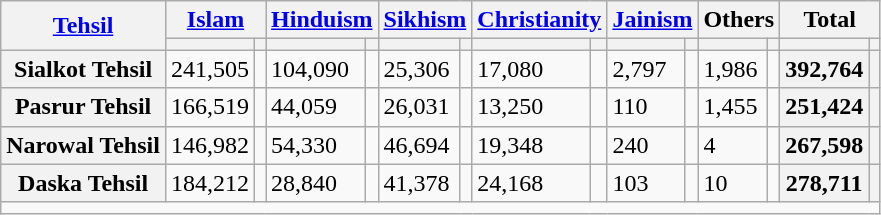<table class="wikitable sortable">
<tr>
<th rowspan="2"><a href='#'>Tehsil</a></th>
<th colspan="2"><a href='#'>Islam</a> </th>
<th colspan="2"><a href='#'>Hinduism</a> </th>
<th colspan="2"><a href='#'>Sikhism</a> </th>
<th colspan="2"><a href='#'>Christianity</a> </th>
<th colspan="2"><a href='#'>Jainism</a> </th>
<th colspan="2">Others</th>
<th colspan="2">Total</th>
</tr>
<tr>
<th><a href='#'></a></th>
<th></th>
<th></th>
<th></th>
<th></th>
<th></th>
<th></th>
<th></th>
<th></th>
<th></th>
<th></th>
<th></th>
<th></th>
<th></th>
</tr>
<tr>
<th>Sialkot Tehsil</th>
<td>241,505</td>
<td></td>
<td>104,090</td>
<td></td>
<td>25,306</td>
<td></td>
<td>17,080</td>
<td></td>
<td>2,797</td>
<td></td>
<td>1,986</td>
<td></td>
<th>392,764</th>
<th></th>
</tr>
<tr>
<th>Pasrur Tehsil</th>
<td>166,519</td>
<td></td>
<td>44,059</td>
<td></td>
<td>26,031</td>
<td></td>
<td>13,250</td>
<td></td>
<td>110</td>
<td></td>
<td>1,455</td>
<td></td>
<th>251,424</th>
<th></th>
</tr>
<tr>
<th>Narowal Tehsil</th>
<td>146,982</td>
<td></td>
<td>54,330</td>
<td></td>
<td>46,694</td>
<td></td>
<td>19,348</td>
<td></td>
<td>240</td>
<td></td>
<td>4</td>
<td></td>
<th>267,598</th>
<th></th>
</tr>
<tr>
<th>Daska Tehsil</th>
<td>184,212</td>
<td></td>
<td>28,840</td>
<td></td>
<td>41,378</td>
<td></td>
<td>24,168</td>
<td></td>
<td>103</td>
<td></td>
<td>10</td>
<td></td>
<th>278,711</th>
<th></th>
</tr>
<tr class="sortbottom">
<td colspan="15"></td>
</tr>
</table>
